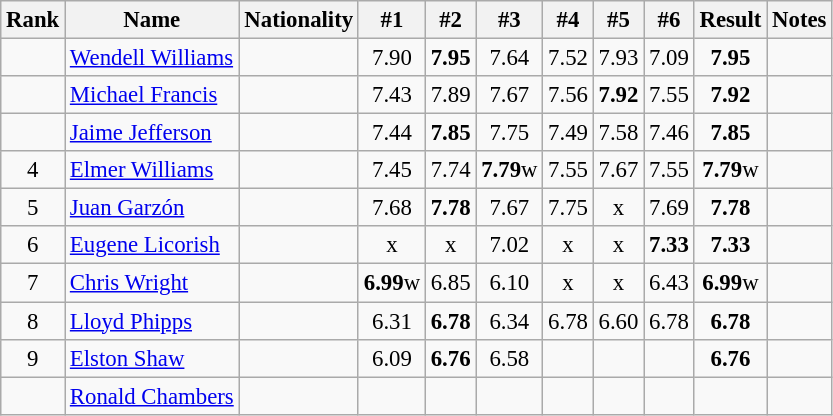<table class="wikitable sortable" style="text-align:center;font-size:95%">
<tr>
<th>Rank</th>
<th>Name</th>
<th>Nationality</th>
<th>#1</th>
<th>#2</th>
<th>#3</th>
<th>#4</th>
<th>#5</th>
<th>#6</th>
<th>Result</th>
<th>Notes</th>
</tr>
<tr>
<td></td>
<td align=left><a href='#'>Wendell Williams</a></td>
<td align=left></td>
<td>7.90</td>
<td><strong>7.95</strong></td>
<td>7.64</td>
<td>7.52</td>
<td>7.93</td>
<td>7.09</td>
<td><strong>7.95</strong></td>
<td></td>
</tr>
<tr>
<td></td>
<td align=left><a href='#'>Michael Francis</a></td>
<td align=left></td>
<td>7.43</td>
<td>7.89</td>
<td>7.67</td>
<td>7.56</td>
<td><strong>7.92</strong></td>
<td>7.55</td>
<td><strong>7.92</strong></td>
<td></td>
</tr>
<tr>
<td></td>
<td align=left><a href='#'>Jaime Jefferson</a></td>
<td align=left></td>
<td>7.44</td>
<td><strong>7.85</strong></td>
<td>7.75</td>
<td>7.49</td>
<td>7.58</td>
<td>7.46</td>
<td><strong>7.85</strong></td>
<td></td>
</tr>
<tr>
<td>4</td>
<td align=left><a href='#'>Elmer Williams</a></td>
<td align=left></td>
<td>7.45</td>
<td>7.74</td>
<td><strong>7.79</strong>w</td>
<td>7.55</td>
<td>7.67</td>
<td>7.55</td>
<td><strong>7.79</strong>w</td>
<td></td>
</tr>
<tr>
<td>5</td>
<td align=left><a href='#'>Juan Garzón</a></td>
<td align=left></td>
<td>7.68</td>
<td><strong>7.78</strong></td>
<td>7.67</td>
<td>7.75</td>
<td>x</td>
<td>7.69</td>
<td><strong>7.78</strong></td>
<td></td>
</tr>
<tr>
<td>6</td>
<td align=left><a href='#'>Eugene Licorish</a></td>
<td align=left></td>
<td>x</td>
<td>x</td>
<td>7.02</td>
<td>x</td>
<td>x</td>
<td><strong>7.33</strong></td>
<td><strong>7.33</strong></td>
<td></td>
</tr>
<tr>
<td>7</td>
<td align=left><a href='#'>Chris Wright</a></td>
<td align=left></td>
<td><strong>6.99</strong>w</td>
<td>6.85</td>
<td>6.10</td>
<td>x</td>
<td>x</td>
<td>6.43</td>
<td><strong>6.99</strong>w</td>
<td></td>
</tr>
<tr>
<td>8</td>
<td align=left><a href='#'>Lloyd Phipps</a></td>
<td align=left></td>
<td>6.31</td>
<td><strong>6.78</strong></td>
<td>6.34</td>
<td>6.78</td>
<td>6.60</td>
<td>6.78</td>
<td><strong>6.78</strong></td>
<td></td>
</tr>
<tr>
<td>9</td>
<td align=left><a href='#'>Elston Shaw</a></td>
<td align=left></td>
<td>6.09</td>
<td><strong>6.76</strong></td>
<td>6.58</td>
<td></td>
<td></td>
<td></td>
<td><strong>6.76</strong></td>
<td></td>
</tr>
<tr>
<td></td>
<td align=left><a href='#'>Ronald Chambers</a></td>
<td align=left></td>
<td></td>
<td></td>
<td></td>
<td></td>
<td></td>
<td></td>
<td><strong></strong></td>
<td></td>
</tr>
</table>
